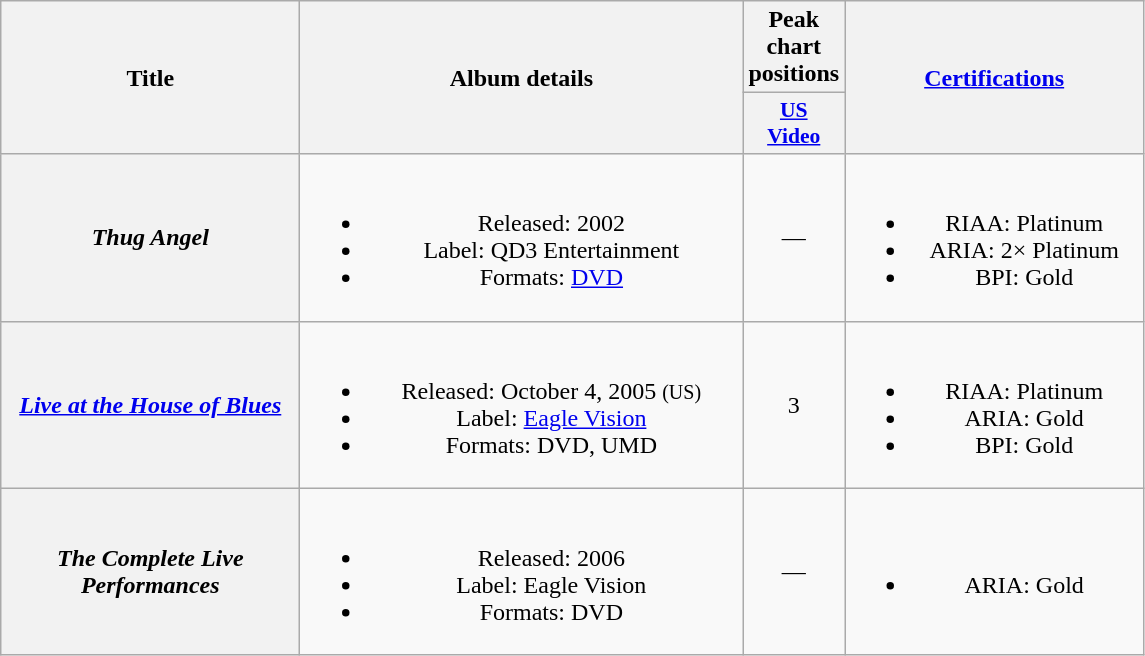<table class="wikitable plainrowheaders" style="text-align:center;">
<tr>
<th scope="col" rowspan="2" style="width:12em;">Title</th>
<th scope="col" rowspan="2" style="width:18em;">Album details</th>
<th scope="col">Peak chart positions</th>
<th scope="col" rowspan="2" style="width:12em;"><a href='#'>Certifications</a></th>
</tr>
<tr>
<th scope="col" style="width:2.9em;font-size:90%;"><a href='#'>US<br>Video</a><br></th>
</tr>
<tr>
<th scope="row"><em>Thug Angel</em></th>
<td><br><ul><li>Released: 2002</li><li>Label: QD3 Entertainment</li><li>Formats: <a href='#'>DVD</a></li></ul></td>
<td>—</td>
<td><br><ul><li>RIAA: Platinum</li><li>ARIA: 2× Platinum</li><li>BPI: Gold</li></ul></td>
</tr>
<tr>
<th scope="row"><em><a href='#'>Live at the House of Blues</a></em></th>
<td><br><ul><li>Released: October 4, 2005 <small>(US)</small></li><li>Label: <a href='#'>Eagle Vision</a></li><li>Formats: DVD, UMD</li></ul></td>
<td>3</td>
<td><br><ul><li>RIAA: Platinum</li><li>ARIA: Gold</li><li>BPI: Gold</li></ul></td>
</tr>
<tr>
<th scope="row"><em>The Complete Live Performances</em></th>
<td><br><ul><li>Released: 2006</li><li>Label: Eagle Vision</li><li>Formats: DVD</li></ul></td>
<td>—</td>
<td><br><ul><li>ARIA: Gold</li></ul></td>
</tr>
</table>
